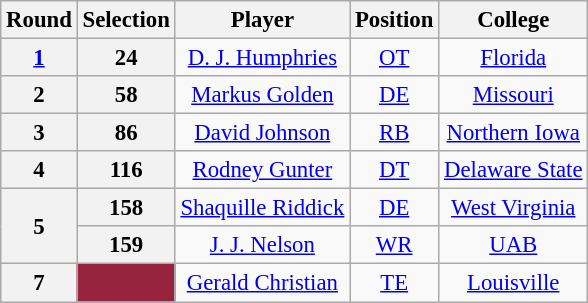<table class="wikitable" style="font-size: 95%; text-align: center;">
<tr>
<th>Round</th>
<th>Selection</th>
<th>Player</th>
<th>Position</th>
<th>College</th>
</tr>
<tr>
<th><a href='#'>1</a></th>
<th>24</th>
<td><a href='#'>D. J. Humphries</a></td>
<td><a href='#'>OT</a></td>
<td><a href='#'>Florida</a></td>
</tr>
<tr>
<th>2</th>
<th>58</th>
<td><a href='#'>Markus Golden</a></td>
<td><a href='#'>DE</a></td>
<td><a href='#'>Missouri</a></td>
</tr>
<tr>
<th>3</th>
<th>86</th>
<td><a href='#'>David Johnson</a></td>
<td><a href='#'>RB</a></td>
<td><a href='#'>Northern Iowa</a></td>
</tr>
<tr>
<th>4</th>
<th>116</th>
<td><a href='#'>Rodney Gunter</a></td>
<td><a href='#'>DT</a></td>
<td><a href='#'>Delaware State</a></td>
</tr>
<tr>
<th rowspan=2>5</th>
<th>158</th>
<td><a href='#'>Shaquille Riddick</a></td>
<td><a href='#'>DE</a></td>
<td><a href='#'>West Virginia</a></td>
</tr>
<tr>
<th>159</th>
<td><a href='#'>J. J. Nelson</a></td>
<td><a href='#'>WR</a></td>
<td><a href='#'>UAB</a></td>
</tr>
<tr>
<th>7</th>
<th style="background:#97233F;"></th>
<td><a href='#'>Gerald Christian</a></td>
<td><a href='#'>TE</a></td>
<td><a href='#'>Louisville</a></td>
</tr>
</table>
